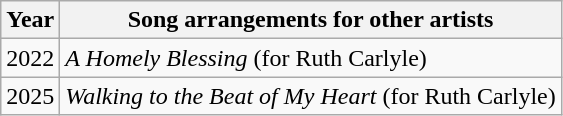<table class="wikitable">
<tr>
<th>Year</th>
<th>Song arrangements for other artists</th>
</tr>
<tr>
<td>2022</td>
<td><em>A Homely Blessing</em> (for Ruth Carlyle)</td>
</tr>
<tr>
<td>2025</td>
<td><em>Walking to the Beat of My Heart</em> (for Ruth Carlyle)</td>
</tr>
</table>
